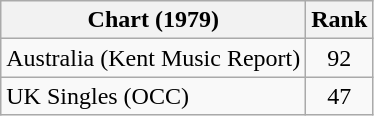<table class="wikitable">
<tr>
<th>Chart (1979)</th>
<th>Rank</th>
</tr>
<tr>
<td>Australia (Kent Music Report)</td>
<td align="center">92</td>
</tr>
<tr>
<td>UK Singles (OCC)</td>
<td align="center">47</td>
</tr>
</table>
